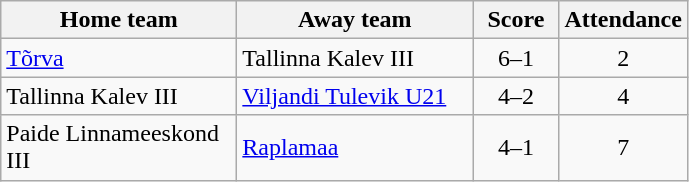<table class="wikitable">
<tr>
<th width=150px>Home team</th>
<th width=150px>Away team</th>
<th width=50px>Score</th>
<th width=50px>Attendance</th>
</tr>
<tr>
<td><a href='#'>Tõrva</a></td>
<td>Tallinna Kalev III</td>
<td align=center>6–1</td>
<td align=center>2</td>
</tr>
<tr>
<td>Tallinna Kalev III</td>
<td><a href='#'>Viljandi Tulevik U21</a></td>
<td align=center>4–2</td>
<td align=center>4</td>
</tr>
<tr>
<td>Paide Linnameeskond III</td>
<td><a href='#'>Raplamaa</a></td>
<td align=center>4–1</td>
<td align=center>7</td>
</tr>
</table>
